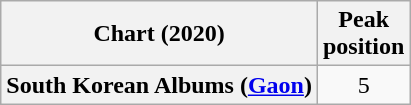<table class="wikitable plainrowheaders" style="text-align:center">
<tr>
<th scope="col">Chart (2020)</th>
<th scope="col">Peak<br>position</th>
</tr>
<tr>
<th scope="row">South Korean Albums (<a href='#'>Gaon</a>)</th>
<td>5</td>
</tr>
</table>
